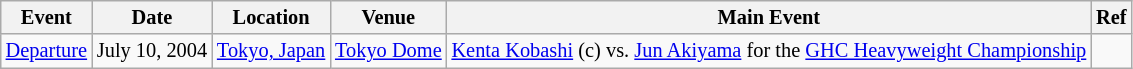<table class="wikitable" style="font-size:85%;">
<tr>
<th>Event</th>
<th>Date</th>
<th>Location</th>
<th>Venue</th>
<th>Main Event</th>
<th>Ref</th>
</tr>
<tr>
<td><a href='#'>Departure</a></td>
<td>July 10, 2004</td>
<td><a href='#'>Tokyo, Japan</a></td>
<td><a href='#'>Tokyo Dome</a></td>
<td><a href='#'>Kenta Kobashi</a> (c) vs. <a href='#'>Jun Akiyama</a> for the <a href='#'>GHC Heavyweight Championship</a></td>
<td></td>
</tr>
</table>
